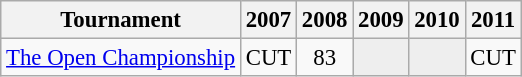<table class="wikitable" style="font-size:95%;text-align:center;">
<tr>
<th>Tournament</th>
<th>2007</th>
<th>2008</th>
<th>2009</th>
<th>2010</th>
<th>2011</th>
</tr>
<tr>
<td align=left><a href='#'>The Open Championship</a></td>
<td>CUT</td>
<td>83</td>
<td style="background:#eeeeee;"></td>
<td style="background:#eeeeee;"></td>
<td>CUT</td>
</tr>
</table>
